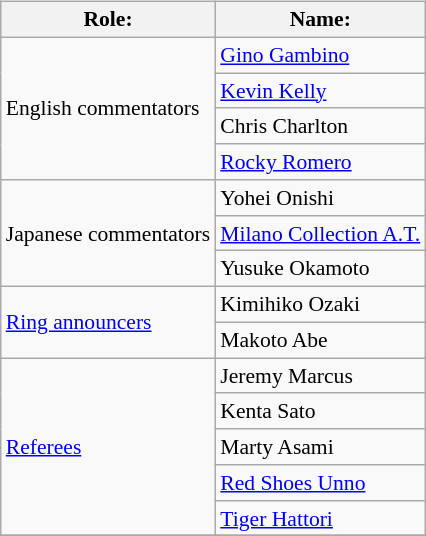<table class=wikitable style="font-size:90%; margin: 0.5em 0 0.5em 1em; float: right; clear: right;">
<tr>
<th>Role:</th>
<th>Name:</th>
</tr>
<tr>
<td rowspan=4>English commentators</td>
<td><a href='#'>Gino Gambino</a></td>
</tr>
<tr>
<td><a href='#'>Kevin Kelly</a></td>
</tr>
<tr>
<td>Chris Charlton</td>
</tr>
<tr>
<td><a href='#'>Rocky Romero</a></td>
</tr>
<tr>
<td rowspan=3>Japanese commentators</td>
<td>Yohei Onishi</td>
</tr>
<tr>
<td><a href='#'>Milano Collection A.T.</a></td>
</tr>
<tr>
<td>Yusuke Okamoto</td>
</tr>
<tr>
<td rowspan=2><a href='#'>Ring announcers</a></td>
<td>Kimihiko Ozaki</td>
</tr>
<tr>
<td>Makoto Abe</td>
</tr>
<tr>
<td rowspan=5><a href='#'>Referees</a></td>
<td>Jeremy Marcus</td>
</tr>
<tr>
<td>Kenta Sato</td>
</tr>
<tr>
<td>Marty Asami</td>
</tr>
<tr>
<td><a href='#'>Red Shoes Unno</a></td>
</tr>
<tr>
<td><a href='#'>Tiger Hattori</a></td>
</tr>
<tr>
</tr>
</table>
